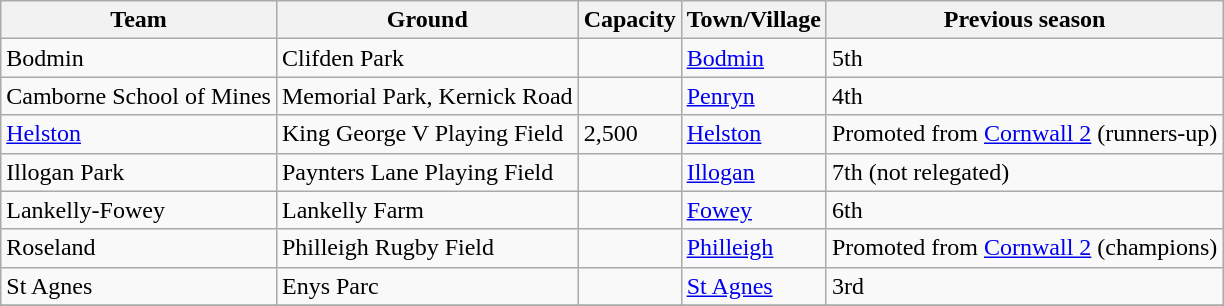<table class="wikitable sortable">
<tr>
<th>Team</th>
<th>Ground</th>
<th>Capacity</th>
<th>Town/Village</th>
<th>Previous season</th>
</tr>
<tr>
<td>Bodmin</td>
<td>Clifden Park</td>
<td></td>
<td><a href='#'>Bodmin</a></td>
<td>5th</td>
</tr>
<tr>
<td>Camborne School of Mines</td>
<td>Memorial Park, Kernick Road</td>
<td></td>
<td><a href='#'>Penryn</a></td>
<td>4th</td>
</tr>
<tr>
<td><a href='#'>Helston</a></td>
<td>King George V Playing Field</td>
<td>2,500</td>
<td><a href='#'>Helston</a></td>
<td>Promoted from <a href='#'>Cornwall 2</a> (runners-up)</td>
</tr>
<tr>
<td>Illogan Park</td>
<td>Paynters Lane Playing Field</td>
<td></td>
<td><a href='#'>Illogan</a></td>
<td>7th (not relegated)</td>
</tr>
<tr>
<td>Lankelly-Fowey</td>
<td>Lankelly Farm</td>
<td></td>
<td><a href='#'>Fowey</a></td>
<td>6th</td>
</tr>
<tr>
<td>Roseland</td>
<td>Philleigh Rugby Field</td>
<td></td>
<td><a href='#'>Philleigh</a></td>
<td>Promoted from <a href='#'>Cornwall 2</a> (champions)</td>
</tr>
<tr>
<td>St Agnes</td>
<td>Enys Parc</td>
<td></td>
<td><a href='#'>St Agnes</a></td>
<td>3rd</td>
</tr>
<tr>
</tr>
</table>
